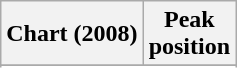<table class="wikitable sortable plainrowheaders" style="text-align:center">
<tr>
<th scope="col">Chart (2008)</th>
<th scope="col">Peak<br> position</th>
</tr>
<tr>
</tr>
<tr>
</tr>
<tr>
</tr>
<tr>
</tr>
</table>
